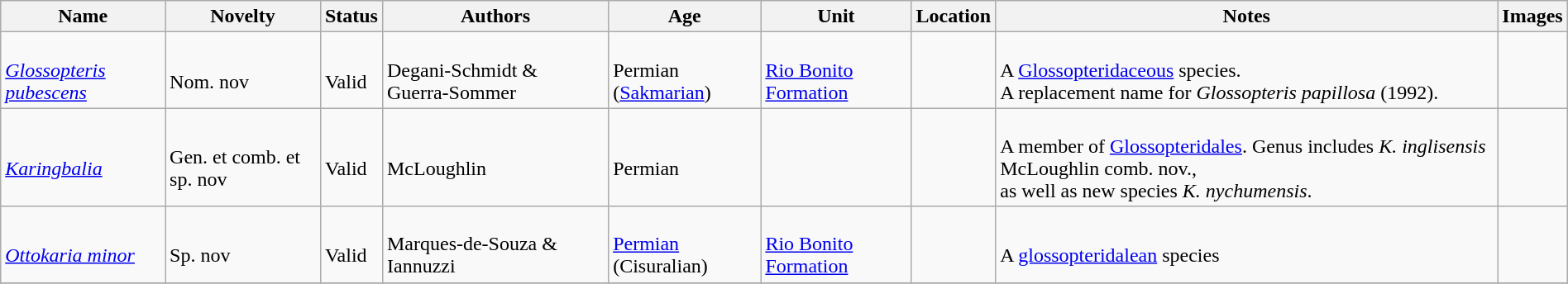<table class="wikitable sortable" align="center" width="100%">
<tr>
<th>Name</th>
<th>Novelty</th>
<th>Status</th>
<th>Authors</th>
<th>Age</th>
<th>Unit</th>
<th>Location</th>
<th>Notes</th>
<th>Images</th>
</tr>
<tr>
<td><br><em><a href='#'>Glossopteris pubescens</a></em></td>
<td><br>Nom. nov</td>
<td><br>Valid</td>
<td><br>Degani-Schmidt & Guerra-Sommer</td>
<td><br>Permian (<a href='#'>Sakmarian</a>)</td>
<td><br><a href='#'>Rio Bonito Formation</a></td>
<td><br></td>
<td><br>A <a href='#'>Glossopteridaceous</a> species.<br>A replacement name for <em>Glossopteris papillosa</em> (1992).</td>
<td></td>
</tr>
<tr>
<td><br><em><a href='#'>Karingbalia</a></em></td>
<td><br>Gen. et comb. et sp. nov</td>
<td><br>Valid</td>
<td><br>McLoughlin</td>
<td><br>Permian</td>
<td></td>
<td><br></td>
<td><br>A member of <a href='#'>Glossopteridales</a>. Genus includes <em>K. inglisensis</em> McLoughlin comb. nov.,<br> as well as new species <em>K. nychumensis</em>.</td>
<td></td>
</tr>
<tr>
<td><br><em><a href='#'>Ottokaria minor</a></em></td>
<td><br>Sp. nov</td>
<td><br>Valid</td>
<td><br>Marques-de-Souza & Iannuzzi</td>
<td><br><a href='#'>Permian</a> (Cisuralian)</td>
<td><br><a href='#'>Rio Bonito Formation</a></td>
<td><br></td>
<td><br>A <a href='#'>glossopteridalean</a> species</td>
<td></td>
</tr>
<tr>
</tr>
</table>
